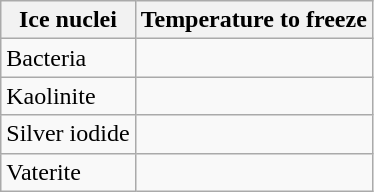<table class="wikitable">
<tr>
<th>Ice nuclei</th>
<th>Temperature to freeze</th>
</tr>
<tr>
<td>Bacteria</td>
<td></td>
</tr>
<tr>
<td>Kaolinite</td>
<td></td>
</tr>
<tr>
<td>Silver iodide</td>
<td></td>
</tr>
<tr>
<td>Vaterite</td>
<td></td>
</tr>
</table>
